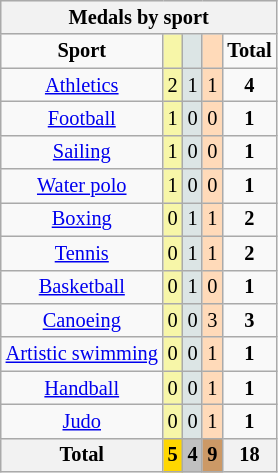<table class="wikitable" style=font-size:85%;float:center;text-align:center>
<tr style="background:#efefef;">
<th colspan=5><strong>Medals by sport</strong></th>
</tr>
<tr align=center>
<td><strong>Sport</strong></td>
<td bgcolor=#f7f6a8></td>
<td bgcolor=#dce5e5></td>
<td bgcolor=#ffdab9></td>
<td><strong>Total</strong></td>
</tr>
<tr align=center>
<td><a href='#'>Athletics</a></td>
<td style="background:#F7F6A8;">2</td>
<td style="background:#DCE5E5;">1</td>
<td style="background:#FFDAB9;">1</td>
<td><strong>4</strong></td>
</tr>
<tr align=center>
<td><a href='#'>Football</a></td>
<td style="background:#F7F6A8;">1</td>
<td style="background:#DCE5E5;">0</td>
<td style="background:#FFDAB9;">0</td>
<td><strong>1</strong></td>
</tr>
<tr align=center>
<td><a href='#'>Sailing</a></td>
<td style="background:#F7F6A8;">1</td>
<td style="background:#DCE5E5;">0</td>
<td style="background:#FFDAB9;">0</td>
<td><strong>1</strong></td>
</tr>
<tr align=center>
<td><a href='#'>Water polo</a></td>
<td style="background:#F7F6A8;">1</td>
<td style="background:#DCE5E5;">0</td>
<td style="background:#FFDAB9;">0</td>
<td><strong>1</strong></td>
</tr>
<tr align=center>
<td><a href='#'>Boxing</a></td>
<td style="background:#F7F6A8;">0</td>
<td style="background:#DCE5E5;">1</td>
<td style="background:#FFDAB9;">1</td>
<td><strong>2</strong></td>
</tr>
<tr align=center>
<td><a href='#'>Tennis</a></td>
<td style="background:#F7F6A8;">0</td>
<td style="background:#DCE5E5;">1</td>
<td style="background:#FFDAB9;">1</td>
<td><strong>2</strong></td>
</tr>
<tr align=center>
<td><a href='#'>Basketball</a></td>
<td style="background:#F7F6A8;">0</td>
<td style="background:#DCE5E5;">1</td>
<td style="background:#FFDAB9;">0</td>
<td><strong>1</strong></td>
</tr>
<tr align=center>
<td><a href='#'>Canoeing</a></td>
<td style="background:#F7F6A8;">0</td>
<td style="background:#DCE5E5;">0</td>
<td style="background:#FFDAB9;">3</td>
<td><strong>3</strong></td>
</tr>
<tr align=center>
<td><a href='#'>Artistic swimming</a></td>
<td style="background:#F7F6A8;">0</td>
<td style="background:#DCE5E5;">0</td>
<td style="background:#FFDAB9;">1</td>
<td><strong>1</strong></td>
</tr>
<tr align=center>
<td><a href='#'>Handball</a></td>
<td style="background:#F7F6A8;">0</td>
<td style="background:#DCE5E5;">0</td>
<td style="background:#FFDAB9;">1</td>
<td><strong>1</strong></td>
</tr>
<tr align=center>
<td><a href='#'>Judo</a></td>
<td style="background:#F7F6A8;">0</td>
<td style="background:#DCE5E5;">0</td>
<td style="background:#FFDAB9;">1</td>
<td><strong>1</strong></td>
</tr>
<tr align=center>
<th><strong>Total</strong></th>
<th style="background:gold;"><strong>5</strong></th>
<th style="background:silver;"><strong>4</strong></th>
<th style="background:#c96;"><strong>9</strong></th>
<th><strong>18</strong></th>
</tr>
</table>
